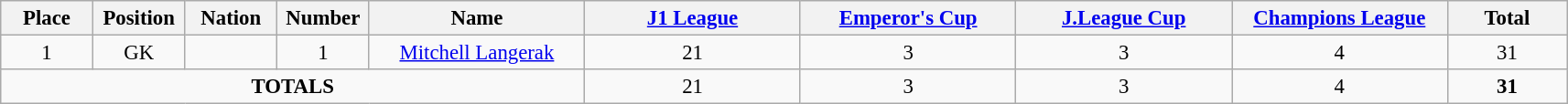<table class="wikitable" style="font-size: 95%; text-align: center;">
<tr>
<th width=60>Place</th>
<th width=60>Position</th>
<th width=60>Nation</th>
<th width=60>Number</th>
<th width=150>Name</th>
<th width=150><a href='#'>J1 League</a></th>
<th width=150><a href='#'>Emperor's Cup</a></th>
<th width=150><a href='#'>J.League Cup</a></th>
<th width=150><a href='#'>Champions League</a></th>
<th width=80>Total</th>
</tr>
<tr>
<td>1</td>
<td>GK</td>
<td></td>
<td>1</td>
<td><a href='#'>Mitchell Langerak</a></td>
<td>21</td>
<td>3</td>
<td>3</td>
<td>4</td>
<td>31</td>
</tr>
<tr>
<td colspan="5"><strong>TOTALS</strong></td>
<td>21</td>
<td>3</td>
<td>3</td>
<td>4</td>
<td><strong>31</strong></td>
</tr>
</table>
